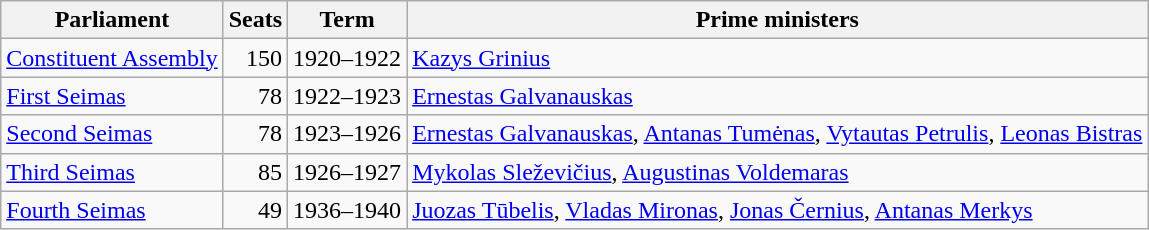<table class=wikitable style=text-align:right>
<tr>
<th>Parliament</th>
<th>Seats</th>
<th>Term</th>
<th>Prime ministers</th>
</tr>
<tr>
<td align=left><a href='#'>Constituent Assembly</a></td>
<td>150</td>
<td>1920–1922</td>
<td align=left><a href='#'>Kazys Grinius</a></td>
</tr>
<tr>
<td align=left><a href='#'>First Seimas</a></td>
<td>78</td>
<td>1922–1923</td>
<td align=left><a href='#'>Ernestas Galvanauskas</a></td>
</tr>
<tr>
<td align=left><a href='#'>Second Seimas</a></td>
<td>78</td>
<td>1923–1926</td>
<td align=left><a href='#'>Ernestas Galvanauskas</a>, <a href='#'>Antanas Tumėnas</a>, <a href='#'>Vytautas Petrulis</a>, <a href='#'>Leonas Bistras</a></td>
</tr>
<tr>
<td align=left><a href='#'>Third Seimas</a></td>
<td>85</td>
<td>1926–1927</td>
<td align=left><a href='#'>Mykolas Sleževičius</a>, <a href='#'>Augustinas Voldemaras</a></td>
</tr>
<tr>
<td align=left><a href='#'>Fourth Seimas</a></td>
<td>49</td>
<td>1936–1940</td>
<td align=left><a href='#'>Juozas Tūbelis</a>, <a href='#'>Vladas Mironas</a>, <a href='#'>Jonas Černius</a>, <a href='#'>Antanas Merkys</a></td>
</tr>
</table>
